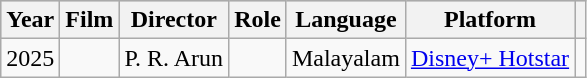<table class="wikitable sortable plainrowheaders">
<tr style="background:#ccc; text-align:center;">
<th scope="col">Year</th>
<th scope="col">Film</th>
<th scope="col">Director</th>
<th scope="col">Role</th>
<th scope="col">Language</th>
<th scope="col">Platform</th>
<th scope="col" class="unsortable"></th>
</tr>
<tr>
<td>2025</td>
<td></td>
<td>P. R. Arun</td>
<td></td>
<td>Malayalam</td>
<td><a href='#'>Disney+ Hotstar</a></td>
<td></td>
</tr>
</table>
